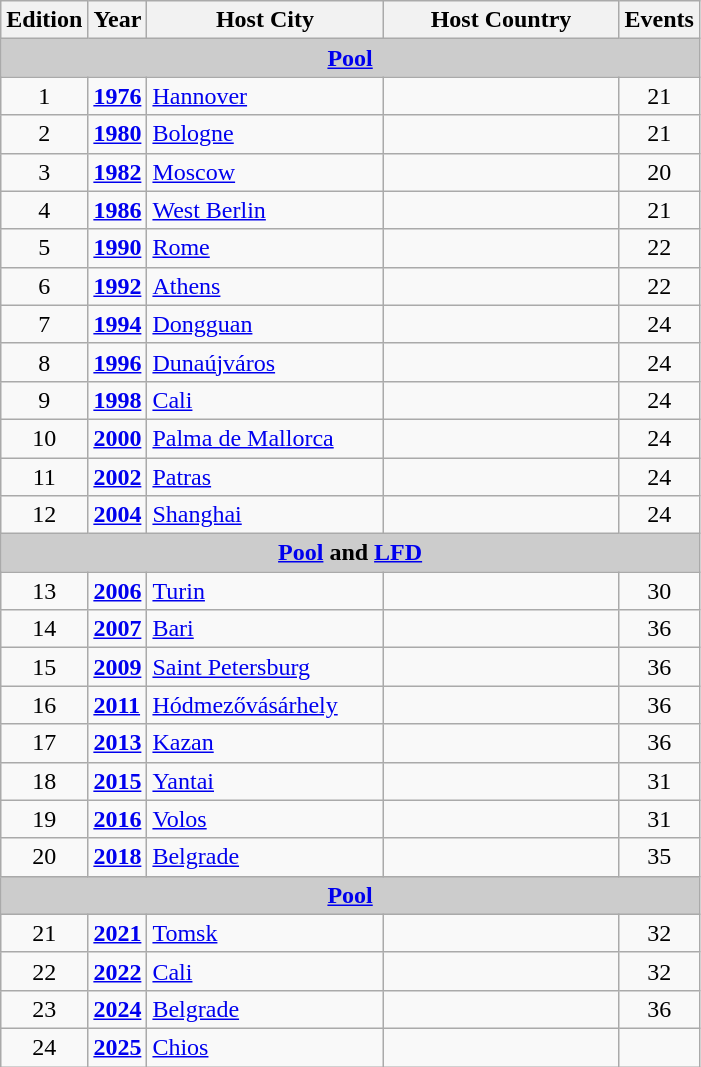<table class="wikitable" style="font-size:100%">
<tr>
<th width=30>Edition</th>
<th width=30>Year</th>
<th width=150>Host City</th>
<th width=150>Host Country</th>
<th width=30>Events</th>
</tr>
<tr>
<td colspan="5" bgcolor="#cccccc"align=center><strong><a href='#'>Pool</a></strong></td>
</tr>
<tr>
<td align=center>1</td>
<td><strong><a href='#'>1976</a></strong></td>
<td><a href='#'>Hannover</a></td>
<td></td>
<td align=center>21</td>
</tr>
<tr>
<td align=center>2</td>
<td><strong><a href='#'>1980</a></strong></td>
<td><a href='#'>Bologne</a></td>
<td></td>
<td align=center>21</td>
</tr>
<tr>
<td align=center>3</td>
<td><strong><a href='#'>1982</a></strong></td>
<td><a href='#'>Moscow</a></td>
<td></td>
<td align=center>20</td>
</tr>
<tr>
<td align=center>4</td>
<td><strong><a href='#'>1986</a></strong></td>
<td><a href='#'>West Berlin</a></td>
<td></td>
<td align=center>21</td>
</tr>
<tr>
<td align=center>5</td>
<td><strong><a href='#'>1990</a></strong></td>
<td><a href='#'>Rome</a></td>
<td></td>
<td align=center>22</td>
</tr>
<tr>
<td align=center>6</td>
<td><strong><a href='#'>1992</a></strong></td>
<td><a href='#'>Athens</a></td>
<td></td>
<td align=center>22</td>
</tr>
<tr>
<td align=center>7</td>
<td><strong><a href='#'>1994</a></strong></td>
<td><a href='#'>Dongguan</a></td>
<td></td>
<td align=center>24</td>
</tr>
<tr>
<td align=center>8</td>
<td><strong><a href='#'>1996</a></strong></td>
<td><a href='#'>Dunaújváros</a></td>
<td></td>
<td align=center>24</td>
</tr>
<tr>
<td align=center>9</td>
<td><strong><a href='#'>1998</a></strong></td>
<td><a href='#'>Cali</a></td>
<td></td>
<td align=center>24</td>
</tr>
<tr>
<td align=center>10</td>
<td><strong><a href='#'>2000</a></strong></td>
<td><a href='#'>Palma de Mallorca</a></td>
<td></td>
<td align=center>24</td>
</tr>
<tr>
<td align=center>11</td>
<td><strong><a href='#'>2002</a></strong></td>
<td><a href='#'>Patras</a></td>
<td></td>
<td align=center>24</td>
</tr>
<tr>
<td align=center>12</td>
<td><strong><a href='#'>2004</a></strong></td>
<td><a href='#'>Shanghai</a></td>
<td></td>
<td align=center>24</td>
</tr>
<tr>
<td colspan="5" bgcolor="#cccccc"align=center><strong><a href='#'>Pool</a> and <a href='#'>LFD</a></strong></td>
</tr>
<tr>
<td align=center>13</td>
<td><strong><a href='#'>2006</a></strong></td>
<td><a href='#'>Turin</a></td>
<td></td>
<td align=center>30</td>
</tr>
<tr>
<td align=center>14</td>
<td><strong><a href='#'>2007</a></strong></td>
<td><a href='#'>Bari</a></td>
<td></td>
<td align=center>36</td>
</tr>
<tr>
<td align=center>15</td>
<td><strong><a href='#'>2009</a></strong></td>
<td><a href='#'>Saint Petersburg</a></td>
<td></td>
<td align=center>36</td>
</tr>
<tr>
<td align=center>16</td>
<td><strong><a href='#'>2011</a></strong></td>
<td><a href='#'>Hódmezővásárhely</a></td>
<td></td>
<td align=center>36</td>
</tr>
<tr>
<td align=center>17</td>
<td><strong><a href='#'>2013</a></strong></td>
<td><a href='#'>Kazan</a></td>
<td></td>
<td align=center>36</td>
</tr>
<tr>
<td align=center>18</td>
<td><strong><a href='#'>2015</a></strong></td>
<td><a href='#'>Yantai</a></td>
<td></td>
<td align=center>31</td>
</tr>
<tr>
<td align=center>19</td>
<td><strong><a href='#'>2016</a></strong></td>
<td><a href='#'>Volos</a></td>
<td></td>
<td align=center>31</td>
</tr>
<tr>
<td align=center>20</td>
<td><strong><a href='#'>2018</a></strong></td>
<td><a href='#'>Belgrade</a></td>
<td></td>
<td align=center>35</td>
</tr>
<tr>
<td colspan="5" bgcolor="#cccccc"align=center><strong><a href='#'>Pool</a></strong></td>
</tr>
<tr>
<td align=center>21</td>
<td><strong><a href='#'>2021</a></strong></td>
<td><a href='#'>Tomsk</a></td>
<td></td>
<td align=center>32</td>
</tr>
<tr>
<td align=center>22</td>
<td><strong><a href='#'>2022</a></strong></td>
<td><a href='#'>Cali</a></td>
<td></td>
<td align=center>32</td>
</tr>
<tr>
<td align=center>23</td>
<td><strong><a href='#'>2024</a></strong></td>
<td><a href='#'>Belgrade</a></td>
<td></td>
<td align=center>36</td>
</tr>
<tr>
<td align=center>24</td>
<td><strong><a href='#'>2025</a></strong></td>
<td><a href='#'>Chios</a></td>
<td></td>
<td align=center></td>
</tr>
</table>
